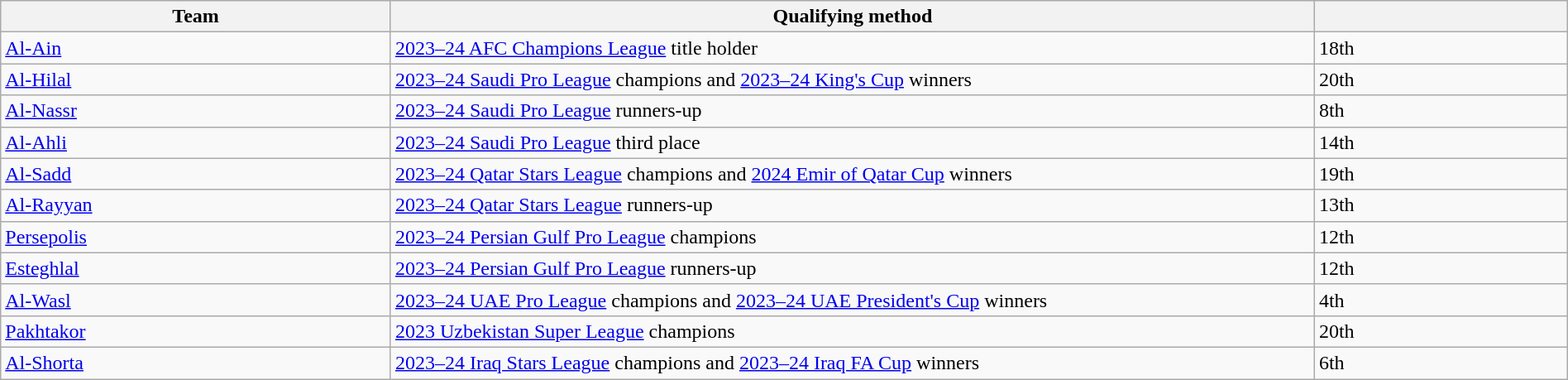<table class="wikitable" style="table-layout:fixed;width:100%;">
<tr>
<th width=25%>Team</th>
<th width=60%>Qualifying method</th>
<th width=16%> </th>
</tr>
<tr>
<td> <a href='#'>Al-Ain</a></td>
<td><a href='#'>2023–24 AFC Champions League</a> title holder</td>
<td>18th </td>
</tr>
<tr>
<td> <a href='#'>Al-Hilal</a></td>
<td><a href='#'>2023–24 Saudi Pro League</a> champions and <a href='#'>2023–24 King's Cup</a> winners</td>
<td>20th </td>
</tr>
<tr>
<td> <a href='#'>Al-Nassr</a></td>
<td><a href='#'>2023–24 Saudi Pro League</a> runners-up</td>
<td>8th </td>
</tr>
<tr>
<td> <a href='#'>Al-Ahli</a></td>
<td><a href='#'>2023–24 Saudi Pro League</a> third place</td>
<td>14th </td>
</tr>
<tr>
<td> <a href='#'>Al-Sadd</a></td>
<td><a href='#'>2023–24 Qatar Stars League</a> champions and <a href='#'>2024 Emir of Qatar Cup</a> winners</td>
<td>19th </td>
</tr>
<tr>
<td> <a href='#'>Al-Rayyan</a></td>
<td><a href='#'>2023–24 Qatar Stars League</a> runners-up</td>
<td>13th </td>
</tr>
<tr>
<td> <a href='#'>Persepolis</a></td>
<td><a href='#'>2023–24 Persian Gulf Pro League</a> champions</td>
<td>12th </td>
</tr>
<tr>
<td> <a href='#'>Esteghlal</a></td>
<td><a href='#'>2023–24 Persian Gulf Pro League</a> runners-up</td>
<td>12th </td>
</tr>
<tr>
<td> <a href='#'>Al-Wasl</a></td>
<td><a href='#'>2023–24 UAE Pro League</a> champions and <a href='#'>2023–24 UAE President's Cup</a> winners</td>
<td>4th </td>
</tr>
<tr>
<td> <a href='#'>Pakhtakor</a></td>
<td><a href='#'>2023 Uzbekistan Super League</a> champions</td>
<td>20th </td>
</tr>
<tr>
<td> <a href='#'>Al-Shorta</a></td>
<td><a href='#'>2023–24 Iraq Stars League</a> champions and <a href='#'>2023–24 Iraq FA Cup</a> winners</td>
<td>6th </td>
</tr>
</table>
